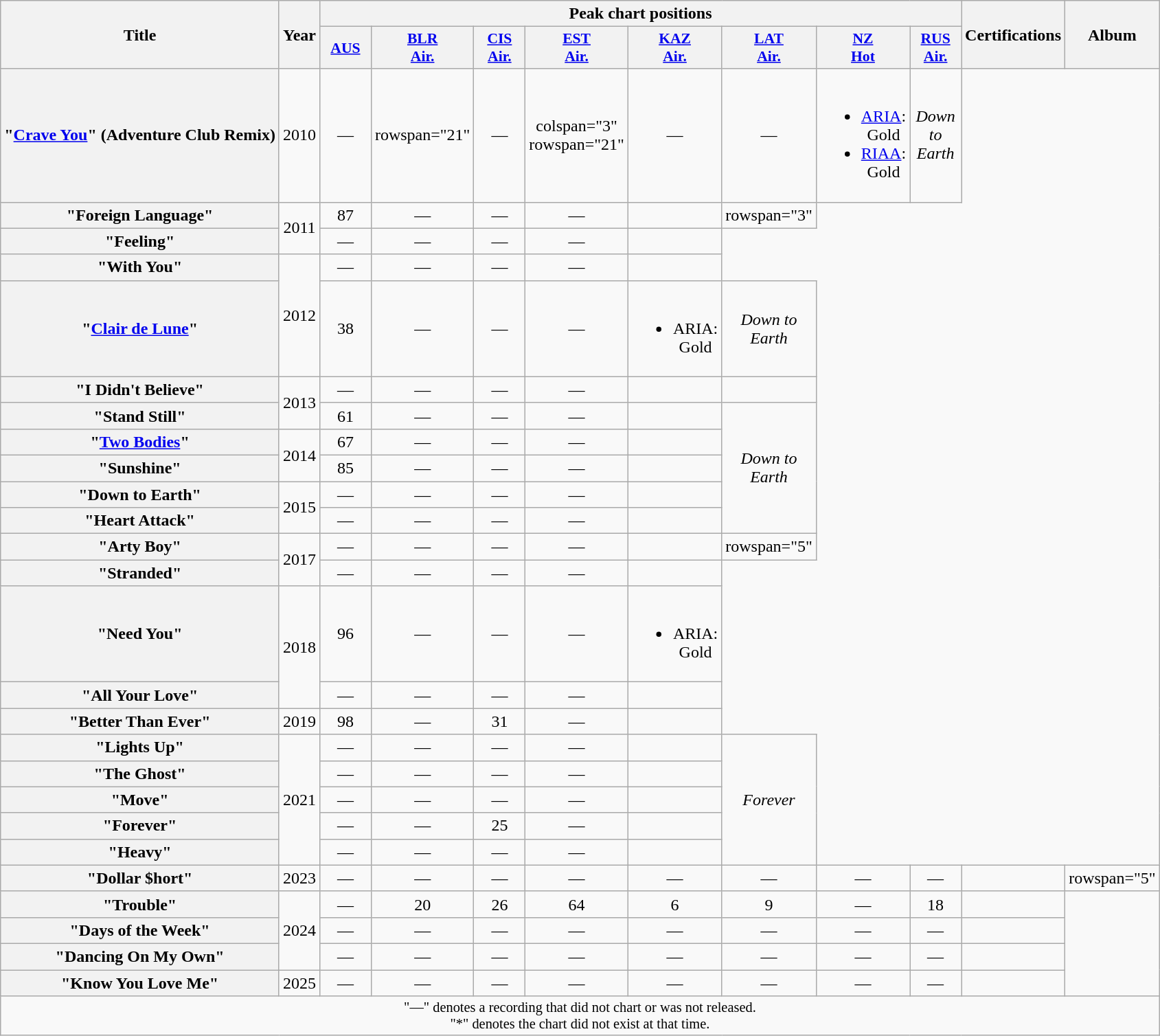<table class="wikitable plainrowheaders" style="text-align:center;">
<tr>
<th scope="col" rowspan="2">Title</th>
<th scope="col" rowspan="2">Year</th>
<th scope="col" colspan="8">Peak chart positions</th>
<th scope="col" rowspan="2">Certifications</th>
<th scope="col" rowspan="2">Album</th>
</tr>
<tr>
<th scope="col" style="width:3em;font-size:90%;"><a href='#'>AUS</a><br></th>
<th scope="col" style="width:3em;font-size:90%;"><a href='#'>BLR<br>Air.</a><br></th>
<th scope="col" style="width:3em;font-size:90%;"><a href='#'>CIS<br>Air.</a><br></th>
<th scope="col" style="width:3em;font-size:90%;"><a href='#'>EST<br>Air.</a><br></th>
<th scope="col" style="width:3em;font-size:90%;"><a href='#'>KAZ<br>Air.</a><br></th>
<th scope="col" style="width:3em;font-size:90%;"><a href='#'>LAT<br>Air.</a><br></th>
<th scope="col" style="width:3em;font-size:90%;"><a href='#'>NZ<br>Hot</a><br></th>
<th scope="col" style="width:3em;font-size:90%;"><a href='#'>RUS<br>Air.</a><br></th>
</tr>
<tr>
<th scope="row">"<a href='#'>Crave You</a>" (Adventure Club Remix)<br></th>
<td>2010</td>
<td>—</td>
<td>rowspan="21" </td>
<td>—</td>
<td>colspan="3" rowspan="21" </td>
<td>—</td>
<td>—</td>
<td><br><ul><li><a href='#'>ARIA</a>: Gold</li><li><a href='#'>RIAA</a>: Gold</li></ul></td>
<td><em>Down to Earth</em></td>
</tr>
<tr>
<th scope="row">"Foreign Language"<br></th>
<td rowspan="2">2011</td>
<td>87</td>
<td>—</td>
<td>—</td>
<td>—</td>
<td></td>
<td>rowspan="3" </td>
</tr>
<tr>
<th scope="row">"Feeling"</th>
<td>—</td>
<td>—</td>
<td>—</td>
<td>—</td>
<td></td>
</tr>
<tr>
<th scope="row">"With You"<br></th>
<td rowspan="2">2012</td>
<td>—</td>
<td>—</td>
<td>—</td>
<td>—</td>
<td></td>
</tr>
<tr>
<th scope="row">"<a href='#'>Clair de Lune</a>"<br></th>
<td>38</td>
<td>—</td>
<td>—</td>
<td>—</td>
<td><br><ul><li>ARIA: Gold</li></ul></td>
<td><em>Down to Earth</em></td>
</tr>
<tr>
<th scope="row">"I Didn't Believe"<br></th>
<td rowspan="2">2013</td>
<td>—</td>
<td>—</td>
<td>—</td>
<td>—</td>
<td></td>
<td></td>
</tr>
<tr>
<th scope="row">"Stand Still"<br></th>
<td>61</td>
<td>—</td>
<td>—</td>
<td>—</td>
<td></td>
<td rowspan="5"><em>Down to Earth</em></td>
</tr>
<tr>
<th scope="row">"<a href='#'>Two Bodies</a>"<br></th>
<td rowspan="2">2014</td>
<td>67</td>
<td>—</td>
<td>—</td>
<td>—</td>
<td></td>
</tr>
<tr>
<th scope="row">"Sunshine"<br></th>
<td>85</td>
<td>—</td>
<td>—</td>
<td>—</td>
<td></td>
</tr>
<tr>
<th scope="row">"Down to Earth"</th>
<td rowspan="2">2015</td>
<td>—</td>
<td>—</td>
<td>—</td>
<td>—</td>
<td></td>
</tr>
<tr>
<th scope="row">"Heart Attack"<br></th>
<td>—</td>
<td>—</td>
<td>—</td>
<td>—</td>
<td></td>
</tr>
<tr>
<th scope="row">"Arty Boy"<br></th>
<td rowspan="2">2017</td>
<td>—</td>
<td>—</td>
<td>—</td>
<td>—</td>
<td></td>
<td>rowspan="5" </td>
</tr>
<tr>
<th scope="row">"Stranded"<br></th>
<td>—</td>
<td>—</td>
<td>—</td>
<td>—</td>
<td></td>
</tr>
<tr>
<th scope="row">"Need You"<br></th>
<td rowspan="2">2018</td>
<td>96</td>
<td>—</td>
<td>—</td>
<td>—</td>
<td><br><ul><li>ARIA: Gold</li></ul></td>
</tr>
<tr>
<th scope="row">"All Your Love"<br></th>
<td>—</td>
<td>—</td>
<td>—</td>
<td>—</td>
<td></td>
</tr>
<tr>
<th scope="row">"Better Than Ever"<br></th>
<td>2019</td>
<td>98</td>
<td>—</td>
<td>31</td>
<td>—</td>
<td></td>
</tr>
<tr>
<th scope="row">"Lights Up"<br></th>
<td rowspan="5">2021</td>
<td>—</td>
<td>—</td>
<td>—</td>
<td>—</td>
<td></td>
<td rowspan="5"><em>Forever</em></td>
</tr>
<tr>
<th scope="row">"The Ghost"</th>
<td>—</td>
<td>—</td>
<td>—</td>
<td>—</td>
<td></td>
</tr>
<tr>
<th scope="row">"Move"<br></th>
<td>—</td>
<td>—</td>
<td>—</td>
<td>—</td>
<td></td>
</tr>
<tr>
<th scope="row">"Forever"<br></th>
<td>—</td>
<td>—</td>
<td>25</td>
<td>—</td>
<td></td>
</tr>
<tr>
<th scope="row">"Heavy"<br></th>
<td>—</td>
<td>—</td>
<td>—</td>
<td>—</td>
<td></td>
</tr>
<tr>
<th scope="row">"Dollar $hort"<br></th>
<td>2023</td>
<td>—</td>
<td>—</td>
<td>—</td>
<td>—</td>
<td>—</td>
<td>—</td>
<td>—</td>
<td>—</td>
<td></td>
<td>rowspan="5" </td>
</tr>
<tr>
<th scope="row">"Trouble"<br></th>
<td rowspan="3">2024</td>
<td>—</td>
<td>20</td>
<td>26</td>
<td>64</td>
<td>6</td>
<td>9</td>
<td>—</td>
<td>18</td>
<td></td>
</tr>
<tr>
<th scope="row">"Days of the Week"<br></th>
<td>—</td>
<td>—</td>
<td>—</td>
<td>—</td>
<td>—</td>
<td>—</td>
<td>—</td>
<td>—</td>
<td></td>
</tr>
<tr>
<th scope="row">"Dancing On My Own"<br></th>
<td>—</td>
<td>—</td>
<td>—</td>
<td>—</td>
<td>—</td>
<td>—</td>
<td>—</td>
<td>—</td>
<td></td>
</tr>
<tr>
<th scope="row">"Know You Love Me"<br></th>
<td>2025</td>
<td>—</td>
<td>—</td>
<td>—</td>
<td>—</td>
<td>—</td>
<td>—</td>
<td>—</td>
<td>—</td>
<td></td>
</tr>
<tr>
<td colspan="12" style="font-size:85%">"—" denotes a recording that did not chart or was not released.<br>"*" denotes the chart did not exist at that time.</td>
</tr>
</table>
